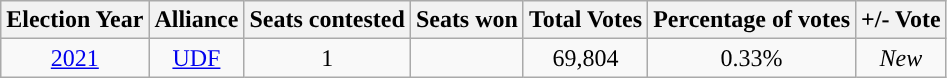<table class="wikitable" style="text-align:center">
<tr>
<th Style="background-color:">Election Year</th>
<th Style="background-color:">Alliance</th>
<th Style="background-color:">Seats contested</th>
<th Style="background-color:">Seats won</th>
<th Style="background-color:">Total Votes</th>
<th Style="background-color:">Percentage of votes</th>
<th Style="background-color:">+/- Vote</th>
</tr>
<tr>
<td><a href='#'>2021</a></td>
<td><a href='#'>UDF</a></td>
<td>1</td>
<td></td>
<td>69,804</td>
<td>0.33%</td>
<td><em>New</em></td>
</tr>
</table>
